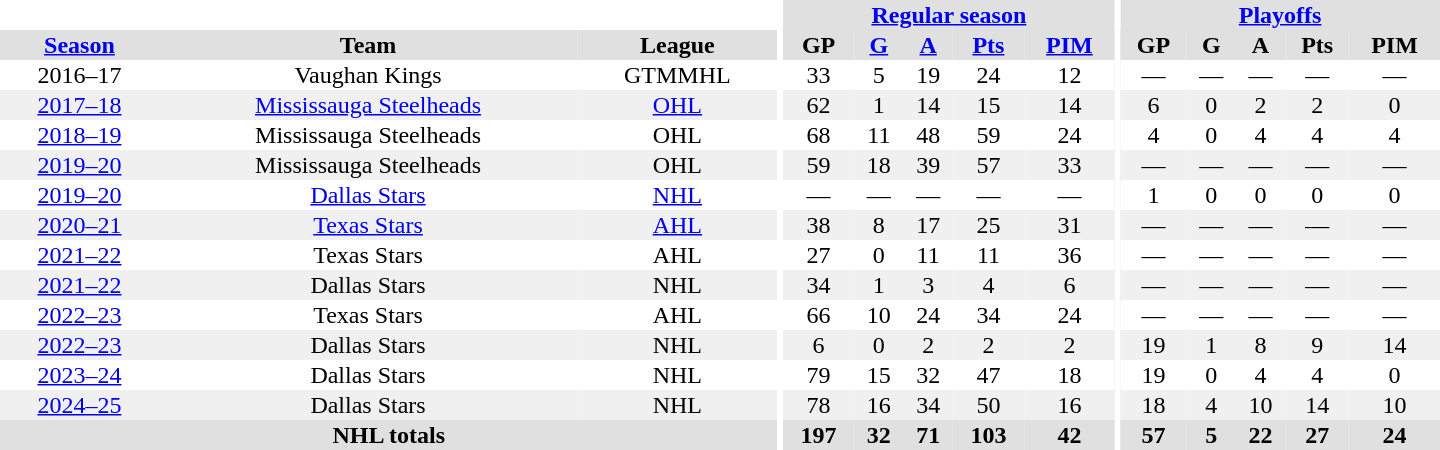<table border="0" cellpadding="1" cellspacing="0" style="text-align:center; width:60em;">
<tr bgcolor="#e0e0e0">
<th colspan="3" bgcolor="#ffffff"></th>
<th rowspan="99" bgcolor="#ffffff"></th>
<th colspan="5"><a href='#'>Regular season</a></th>
<th rowspan="99" bgcolor="#ffffff"></th>
<th colspan="5"><a href='#'>Playoffs</a></th>
</tr>
<tr bgcolor="#e0e0e0">
<th><a href='#'>Season</a></th>
<th>Team</th>
<th>League</th>
<th>GP</th>
<th><a href='#'>G</a></th>
<th><a href='#'>A</a></th>
<th><a href='#'>Pts</a></th>
<th><a href='#'>PIM</a></th>
<th>GP</th>
<th>G</th>
<th>A</th>
<th>Pts</th>
<th>PIM</th>
</tr>
<tr>
<td>2016–17</td>
<td>Vaughan Kings</td>
<td>GTMMHL</td>
<td>33</td>
<td>5</td>
<td>19</td>
<td>24</td>
<td>12</td>
<td>—</td>
<td>—</td>
<td>—</td>
<td>—</td>
<td>—</td>
</tr>
<tr bgcolor="#f0f0f0">
<td><a href='#'>2017–18</a></td>
<td><a href='#'>Mississauga Steelheads</a></td>
<td><a href='#'>OHL</a></td>
<td>62</td>
<td>1</td>
<td>14</td>
<td>15</td>
<td>14</td>
<td>6</td>
<td>0</td>
<td>2</td>
<td>2</td>
<td>0</td>
</tr>
<tr>
<td><a href='#'>2018–19</a></td>
<td>Mississauga Steelheads</td>
<td>OHL</td>
<td>68</td>
<td>11</td>
<td>48</td>
<td>59</td>
<td>24</td>
<td>4</td>
<td>0</td>
<td>4</td>
<td>4</td>
<td>4</td>
</tr>
<tr bgcolor="#f0f0f0">
<td><a href='#'>2019–20</a></td>
<td>Mississauga Steelheads</td>
<td>OHL</td>
<td>59</td>
<td>18</td>
<td>39</td>
<td>57</td>
<td>33</td>
<td>—</td>
<td>—</td>
<td>—</td>
<td>—</td>
<td>—</td>
</tr>
<tr>
<td><a href='#'>2019–20</a></td>
<td><a href='#'>Dallas Stars</a></td>
<td><a href='#'>NHL</a></td>
<td>—</td>
<td>—</td>
<td>—</td>
<td>—</td>
<td>—</td>
<td>1</td>
<td>0</td>
<td>0</td>
<td>0</td>
<td>0</td>
</tr>
<tr bgcolor="#f0f0f0">
<td><a href='#'>2020–21</a></td>
<td><a href='#'>Texas Stars</a></td>
<td><a href='#'>AHL</a></td>
<td>38</td>
<td>8</td>
<td>17</td>
<td>25</td>
<td>31</td>
<td>—</td>
<td>—</td>
<td>—</td>
<td>—</td>
<td>—</td>
</tr>
<tr>
<td><a href='#'>2021–22</a></td>
<td>Texas Stars</td>
<td>AHL</td>
<td>27</td>
<td>0</td>
<td>11</td>
<td>11</td>
<td>36</td>
<td>—</td>
<td>—</td>
<td>—</td>
<td>—</td>
<td>—</td>
</tr>
<tr bgcolor="#f0f0f0">
<td><a href='#'>2021–22</a></td>
<td>Dallas Stars</td>
<td>NHL</td>
<td>34</td>
<td>1</td>
<td>3</td>
<td>4</td>
<td>6</td>
<td>—</td>
<td>—</td>
<td>—</td>
<td>—</td>
<td>—</td>
</tr>
<tr>
<td><a href='#'>2022–23</a></td>
<td>Texas Stars</td>
<td>AHL</td>
<td>66</td>
<td>10</td>
<td>24</td>
<td>34</td>
<td>24</td>
<td>—</td>
<td>—</td>
<td>—</td>
<td>—</td>
<td>—</td>
</tr>
<tr bgcolor="#f0f0f0">
<td><a href='#'>2022–23</a></td>
<td>Dallas Stars</td>
<td>NHL</td>
<td>6</td>
<td>0</td>
<td>2</td>
<td>2</td>
<td>2</td>
<td>19</td>
<td>1</td>
<td>8</td>
<td>9</td>
<td>14</td>
</tr>
<tr>
<td><a href='#'>2023–24</a></td>
<td>Dallas Stars</td>
<td>NHL</td>
<td>79</td>
<td>15</td>
<td>32</td>
<td>47</td>
<td>18</td>
<td>19</td>
<td>0</td>
<td>4</td>
<td>4</td>
<td>0</td>
</tr>
<tr bgcolor="#f0f0f0">
<td><a href='#'>2024–25</a></td>
<td>Dallas Stars</td>
<td>NHL</td>
<td>78</td>
<td>16</td>
<td>34</td>
<td>50</td>
<td>16</td>
<td>18</td>
<td>4</td>
<td>10</td>
<td>14</td>
<td>10</td>
</tr>
<tr bgcolor="#e0e0e0">
<th colspan="3">NHL totals</th>
<th>197</th>
<th>32</th>
<th>71</th>
<th>103</th>
<th>42</th>
<th>57</th>
<th>5</th>
<th>22</th>
<th>27</th>
<th>24</th>
</tr>
</table>
